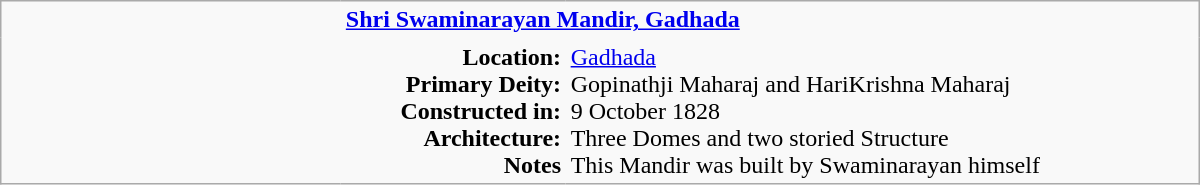<table class="wikitable plain" border="0" width="800">
<tr>
<td width="220px" rowspan="2" style="border:none;"></td>
<td valign="top" colspan=2 style="border:none;"><strong><a href='#'>Shri Swaminarayan Mandir, Gadhada</a></strong></td>
</tr>
<tr>
<td valign="top" style="text-align:right; border:none;"><strong>Location:</strong> <br><strong>Primary Deity:</strong><br><strong>Constructed in:</strong><br><strong>Architecture:</strong><br><strong>Notes</strong></td>
<td valign="top" style="border:none;"><a href='#'>Gadhada</a> <br>Gopinathji Maharaj and HariKrishna Maharaj <br>9 October 1828 <br>Three Domes and two storied Structure<br>This Mandir was built by Swaminarayan himself</td>
</tr>
</table>
